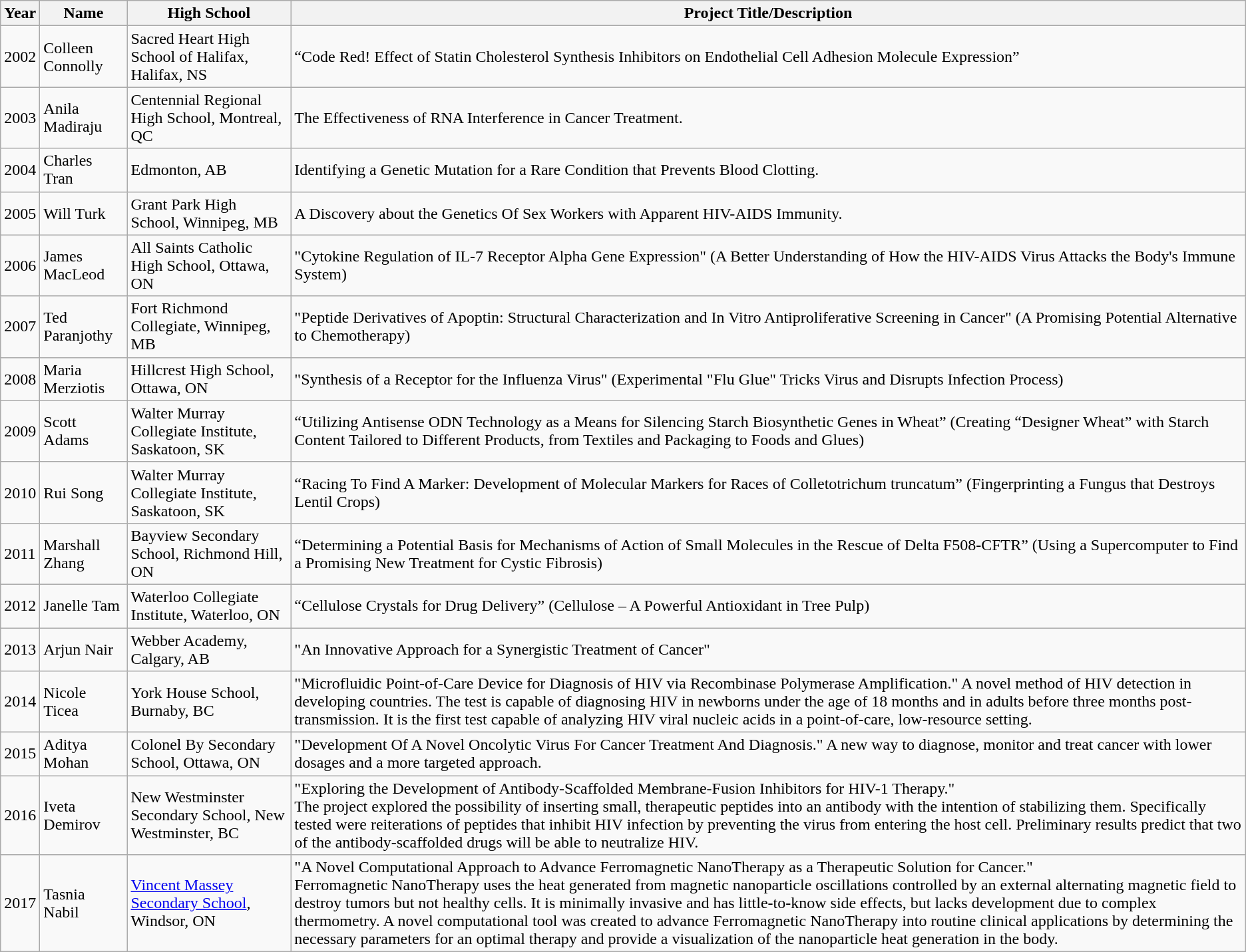<table class="wikitable">
<tr>
<th>Year</th>
<th>Name</th>
<th>High School</th>
<th>Project Title/Description</th>
</tr>
<tr>
<td>2002</td>
<td>Colleen Connolly</td>
<td>Sacred Heart High School of Halifax, Halifax, NS</td>
<td>“Code Red! Effect of Statin Cholesterol Synthesis Inhibitors on Endothelial Cell Adhesion Molecule Expression”</td>
</tr>
<tr>
<td>2003</td>
<td>Anila Madiraju</td>
<td>Centennial Regional High School, Montreal, QC</td>
<td>The Effectiveness of RNA Interference in Cancer Treatment.</td>
</tr>
<tr>
<td>2004</td>
<td>Charles Tran</td>
<td>Edmonton, AB</td>
<td>Identifying a Genetic Mutation for a Rare Condition that Prevents Blood Clotting.</td>
</tr>
<tr>
<td>2005</td>
<td>Will Turk</td>
<td>Grant Park High School, Winnipeg, MB</td>
<td>A Discovery about the Genetics Of Sex Workers with Apparent HIV-AIDS Immunity.</td>
</tr>
<tr>
<td>2006</td>
<td>James MacLeod</td>
<td>All Saints Catholic High School, Ottawa, ON</td>
<td>"Cytokine Regulation of IL-7 Receptor Alpha Gene Expression" (A Better Understanding of How the HIV-AIDS Virus Attacks the Body's Immune System)</td>
</tr>
<tr>
<td>2007</td>
<td>Ted Paranjothy</td>
<td>Fort Richmond Collegiate, Winnipeg, MB</td>
<td>"Peptide Derivatives of Apoptin: Structural Characterization and In Vitro Antiproliferative Screening in Cancer" (A Promising Potential Alternative to Chemotherapy)</td>
</tr>
<tr>
<td>2008</td>
<td>Maria Merziotis</td>
<td>Hillcrest High School, Ottawa, ON</td>
<td>"Synthesis of a Receptor for the Influenza Virus" (Experimental "Flu Glue" Tricks Virus and Disrupts Infection Process)</td>
</tr>
<tr>
<td>2009</td>
<td>Scott Adams</td>
<td>Walter Murray Collegiate Institute, Saskatoon, SK</td>
<td>“Utilizing Antisense ODN Technology as a Means for Silencing Starch Biosynthetic Genes in Wheat” (Creating “Designer Wheat” with Starch Content Tailored to Different Products, from Textiles and Packaging to Foods and Glues)</td>
</tr>
<tr>
<td>2010</td>
<td>Rui Song</td>
<td>Walter Murray Collegiate Institute, Saskatoon, SK</td>
<td>“Racing To Find A Marker: Development of Molecular Markers for Races of Colletotrichum truncatum” (Fingerprinting a Fungus that Destroys Lentil Crops)</td>
</tr>
<tr>
<td>2011</td>
<td>Marshall Zhang</td>
<td>Bayview Secondary School, Richmond Hill, ON</td>
<td>“Determining a Potential Basis for Mechanisms of Action of Small Molecules in the Rescue of Delta F508-CFTR” (Using a Supercomputer to Find a Promising New Treatment for Cystic Fibrosis)</td>
</tr>
<tr>
<td>2012</td>
<td>Janelle Tam</td>
<td>Waterloo Collegiate Institute, Waterloo, ON</td>
<td>“Cellulose Crystals for Drug Delivery” (Cellulose – A Powerful Antioxidant in Tree Pulp)</td>
</tr>
<tr>
<td>2013</td>
<td>Arjun Nair</td>
<td>Webber Academy, Calgary, AB</td>
<td>"An Innovative Approach for a Synergistic Treatment of Cancer"</td>
</tr>
<tr>
<td>2014</td>
<td>Nicole Ticea</td>
<td>York House School, Burnaby, BC</td>
<td>"Microfluidic  Point-of-Care Device for Diagnosis of HIV via Recombinase Polymerase  Amplification." A novel method of HIV detection in developing countries. The test is capable of diagnosing HIV in newborns under the age of 18 months and in adults before three months post-transmission. It is the first test capable of analyzing HIV viral nucleic acids in a point-of-care, low-resource setting.</td>
</tr>
<tr>
<td>2015</td>
<td>Aditya Mohan</td>
<td>Colonel By Secondary School, Ottawa, ON</td>
<td>"Development Of A Novel Oncolytic Virus For Cancer Treatment And Diagnosis." A new way to diagnose, monitor and treat cancer with lower dosages and a more targeted approach.</td>
</tr>
<tr>
<td>2016</td>
<td>Iveta Demirov</td>
<td>New Westminster Secondary School, New Westminster, BC</td>
<td>"Exploring the Development of Antibody-Scaffolded Membrane-Fusion Inhibitors for HIV-1 Therapy."<br>The project explored the possibility of inserting small, therapeutic peptides into an antibody with the intention of stabilizing them. Specifically tested were reiterations of peptides that inhibit HIV infection by preventing the virus from entering the host cell. Preliminary results predict that two of the antibody-scaffolded drugs will be able to neutralize HIV.</td>
</tr>
<tr>
<td>2017</td>
<td>Tasnia Nabil</td>
<td><a href='#'>Vincent Massey Secondary School</a>, Windsor, ON</td>
<td>"A Novel Computational Approach to Advance Ferromagnetic NanoTherapy as a Therapeutic Solution for Cancer."<br>Ferromagnetic  NanoTherapy uses the heat generated from magnetic nanoparticle oscillations  controlled by an external alternating magnetic field to destroy tumors but  not healthy cells. It is minimally invasive and has little-to-know side  effects, but lacks development due to complex thermometry. A novel  computational tool was created to advance Ferromagnetic NanoTherapy into  routine clinical applications by determining the necessary parameters for an  optimal therapy and provide a visualization of the nanoparticle heat  generation in the body.</td>
</tr>
</table>
